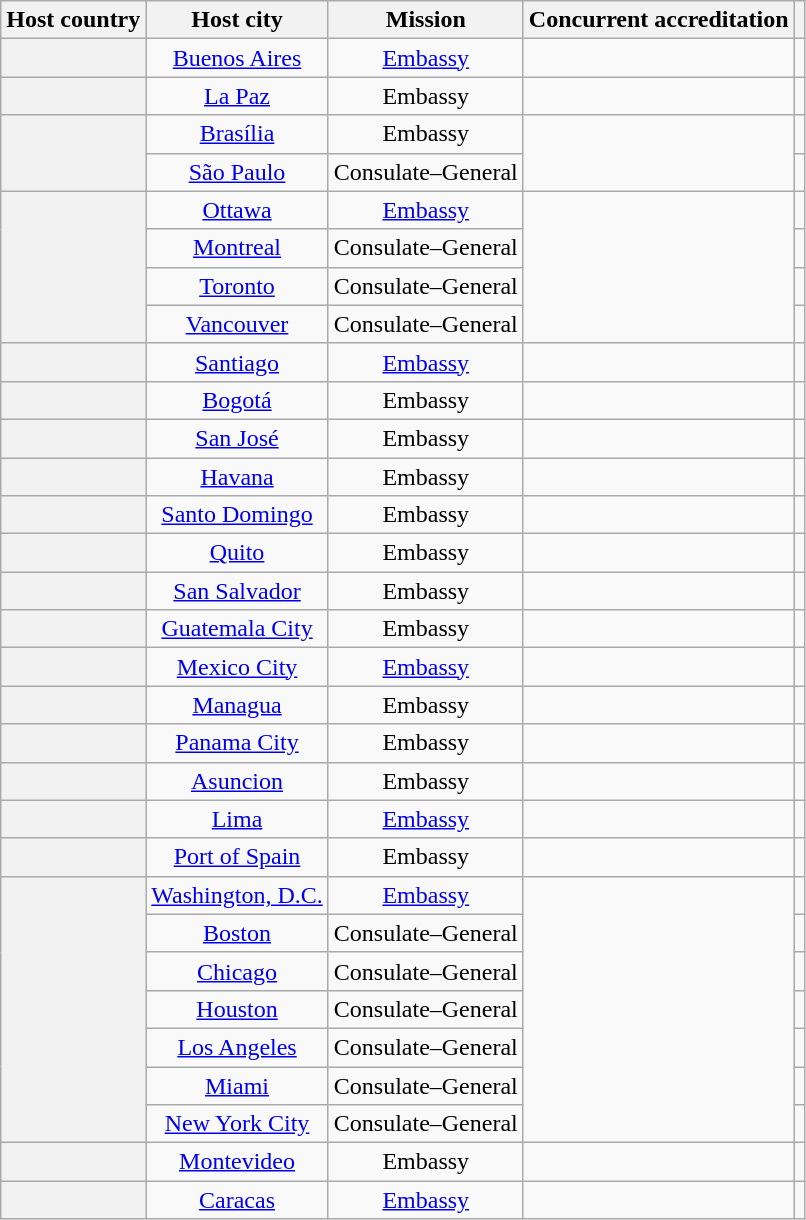<table class="wikitable plainrowheaders" style="text-align:center;">
<tr>
<th scope="col">Host country</th>
<th scope="col">Host city</th>
<th scope="col">Mission</th>
<th scope="col">Concurrent accreditation</th>
<th scope="col"></th>
</tr>
<tr>
<th scope="row"></th>
<td><a href='#'>Buenos Aires</a></td>
<td><a href='#'>Embassy</a></td>
<td></td>
<td></td>
</tr>
<tr>
<th scope="row"></th>
<td><a href='#'>La Paz</a></td>
<td>Embassy</td>
<td></td>
<td></td>
</tr>
<tr>
<th rowspan="2" scope="row"></th>
<td><a href='#'>Brasília</a></td>
<td>Embassy</td>
<td rowspan="2"></td>
<td></td>
</tr>
<tr>
<td><a href='#'>São Paulo</a></td>
<td>Consulate–General</td>
<td></td>
</tr>
<tr>
<th rowspan="4" scope="row"></th>
<td><a href='#'>Ottawa</a></td>
<td><a href='#'>Embassy</a></td>
<td rowspan="4"></td>
<td></td>
</tr>
<tr>
<td><a href='#'>Montreal</a></td>
<td>Consulate–General</td>
<td></td>
</tr>
<tr>
<td><a href='#'>Toronto</a></td>
<td>Consulate–General</td>
<td></td>
</tr>
<tr>
<td><a href='#'>Vancouver</a></td>
<td>Consulate–General</td>
<td></td>
</tr>
<tr>
<th scope="row"></th>
<td><a href='#'>Santiago</a></td>
<td><a href='#'>Embassy</a></td>
<td></td>
<td></td>
</tr>
<tr>
<th scope="row"></th>
<td><a href='#'>Bogotá</a></td>
<td>Embassy</td>
<td></td>
<td></td>
</tr>
<tr>
<th scope="row"></th>
<td><a href='#'>San José</a></td>
<td>Embassy</td>
<td></td>
<td></td>
</tr>
<tr>
<th scope="row"></th>
<td><a href='#'>Havana</a></td>
<td>Embassy</td>
<td></td>
<td></td>
</tr>
<tr>
<th scope="row"></th>
<td><a href='#'>Santo Domingo</a></td>
<td>Embassy</td>
<td></td>
<td></td>
</tr>
<tr>
<th scope="row"></th>
<td><a href='#'>Quito</a></td>
<td>Embassy</td>
<td></td>
<td></td>
</tr>
<tr>
<th scope="row"></th>
<td><a href='#'>San Salvador</a></td>
<td>Embassy</td>
<td></td>
<td></td>
</tr>
<tr>
<th scope="row"></th>
<td><a href='#'>Guatemala City</a></td>
<td>Embassy</td>
<td></td>
<td></td>
</tr>
<tr>
<th scope="row"></th>
<td><a href='#'>Mexico City</a></td>
<td><a href='#'>Embassy</a></td>
<td></td>
<td></td>
</tr>
<tr>
<th scope="row"></th>
<td><a href='#'>Managua</a></td>
<td>Embassy</td>
<td></td>
<td></td>
</tr>
<tr>
<th scope="row"></th>
<td><a href='#'>Panama City</a></td>
<td>Embassy</td>
<td></td>
<td></td>
</tr>
<tr>
<th scope="row"></th>
<td><a href='#'>Asuncion</a></td>
<td>Embassy</td>
<td></td>
<td></td>
</tr>
<tr>
<th scope="row"></th>
<td><a href='#'>Lima</a></td>
<td><a href='#'>Embassy</a></td>
<td></td>
<td></td>
</tr>
<tr>
<th scope="row"></th>
<td><a href='#'>Port of Spain</a></td>
<td>Embassy</td>
<td></td>
<td></td>
</tr>
<tr>
<th rowspan="7" scope="row"></th>
<td><a href='#'>Washington, D.C.</a></td>
<td><a href='#'>Embassy</a></td>
<td rowspan="7"></td>
<td></td>
</tr>
<tr>
<td><a href='#'>Boston</a></td>
<td>Consulate–General</td>
<td></td>
</tr>
<tr>
<td><a href='#'>Chicago</a></td>
<td>Consulate–General</td>
<td></td>
</tr>
<tr>
<td><a href='#'>Houston</a></td>
<td>Consulate–General</td>
<td></td>
</tr>
<tr>
<td><a href='#'>Los Angeles</a></td>
<td>Consulate–General</td>
<td></td>
</tr>
<tr>
<td><a href='#'>Miami</a></td>
<td>Consulate–General</td>
<td></td>
</tr>
<tr>
<td><a href='#'>New York City</a></td>
<td>Consulate–General</td>
<td></td>
</tr>
<tr>
<th scope="row"></th>
<td><a href='#'>Montevideo</a></td>
<td>Embassy</td>
<td></td>
<td></td>
</tr>
<tr>
<th scope="row"></th>
<td><a href='#'>Caracas</a></td>
<td><a href='#'>Embassy</a></td>
<td></td>
<td></td>
</tr>
</table>
